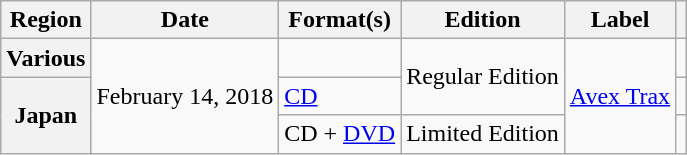<table class="wikitable plainrowheaders" border="1">
<tr>
<th>Region</th>
<th>Date</th>
<th>Format(s)</th>
<th>Edition</th>
<th>Label</th>
<th></th>
</tr>
<tr>
<th scope="row">Various</th>
<td rowspan="3">February 14, 2018</td>
<td></td>
<td rowspan="2">Regular Edition</td>
<td rowspan="3"><a href='#'>Avex Trax</a></td>
<td style="text-align:center;"></td>
</tr>
<tr>
<th rowspan="2" scope="row">Japan</th>
<td><a href='#'>CD</a></td>
<td style="text-align:center;"></td>
</tr>
<tr>
<td>CD + <a href='#'>DVD</a></td>
<td>Limited Edition</td>
<td style="text-align:center;"></td>
</tr>
</table>
